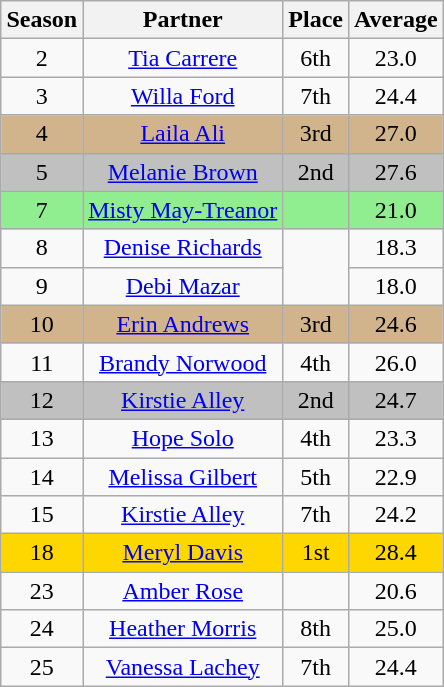<table class="wikitable sortable" style="margin:auto; text-align:center;">
<tr>
<th>Season</th>
<th>Partner</th>
<th>Place</th>
<th>Average</th>
</tr>
<tr>
<td>2</td>
<td><a href='#'>Tia Carrere</a></td>
<td>6th</td>
<td>23.0</td>
</tr>
<tr>
<td>3</td>
<td><a href='#'>Willa Ford</a></td>
<td>7th</td>
<td>24.4</td>
</tr>
<tr style="background:tan;">
<td>4</td>
<td><a href='#'>Laila Ali</a></td>
<td>3rd</td>
<td>27.0</td>
</tr>
<tr style="background:silver;">
<td>5</td>
<td><a href='#'>Melanie Brown</a></td>
<td>2nd</td>
<td>27.6</td>
</tr>
<tr style="background:lightgreen;">
<td>7</td>
<td><a href='#'>Misty May-Treanor</a></td>
<td></td>
<td>21.0</td>
</tr>
<tr>
<td>8</td>
<td><a href='#'>Denise Richards</a></td>
<td rowspan="2"></td>
<td>18.3</td>
</tr>
<tr>
<td>9</td>
<td><a href='#'>Debi Mazar</a></td>
<td>18.0</td>
</tr>
<tr style="background:tan;">
<td>10</td>
<td><a href='#'>Erin Andrews</a></td>
<td>3rd</td>
<td>24.6</td>
</tr>
<tr>
<td>11</td>
<td><a href='#'>Brandy Norwood</a></td>
<td>4th</td>
<td>26.0</td>
</tr>
<tr style="background:silver;">
<td>12</td>
<td><a href='#'>Kirstie Alley</a></td>
<td>2nd</td>
<td>24.7</td>
</tr>
<tr>
<td>13</td>
<td><a href='#'>Hope Solo</a></td>
<td>4th</td>
<td>23.3</td>
</tr>
<tr>
<td>14</td>
<td><a href='#'>Melissa Gilbert</a></td>
<td>5th</td>
<td>22.9</td>
</tr>
<tr>
<td>15</td>
<td><a href='#'>Kirstie Alley</a></td>
<td>7th</td>
<td>24.2</td>
</tr>
<tr style="background:gold;">
<td>18</td>
<td><a href='#'>Meryl Davis</a></td>
<td>1st</td>
<td>28.4</td>
</tr>
<tr>
<td>23</td>
<td><a href='#'>Amber Rose</a></td>
<td></td>
<td>20.6</td>
</tr>
<tr>
<td>24</td>
<td><a href='#'>Heather Morris</a></td>
<td>8th</td>
<td>25.0</td>
</tr>
<tr>
<td>25</td>
<td><a href='#'>Vanessa Lachey</a></td>
<td>7th</td>
<td>24.4</td>
</tr>
</table>
